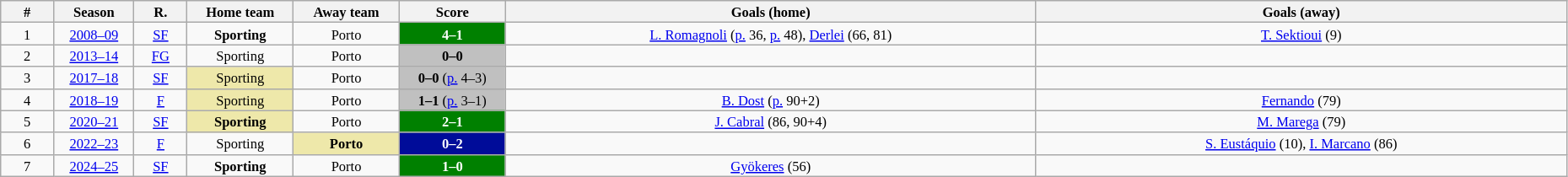<table class="wikitable" style="width:98%; margin:0 left; font-size: 11px">
<tr>
<th width=2%>#</th>
<th class="unsortable" width=3%>Season</th>
<th width=2%>R.</th>
<th width=4%>Home team</th>
<th width=4%>Away team</th>
<th width=4%>Score</th>
<th width=20%>Goals (home)</th>
<th width=20%>Goals (away)</th>
</tr>
<tr style="text-align:center;">
<td>1</td>
<td><a href='#'>2008–09</a></td>
<td><a href='#'>SF</a></td>
<td><strong>Sporting</strong></td>
<td>Porto</td>
<td style="color:white; background:green"><strong>4–1</strong></td>
<td><a href='#'>L. Romagnoli</a> (<a href='#'>p.</a> 36, <a href='#'>p.</a> 48), <a href='#'>Derlei</a> (66, 81)</td>
<td><a href='#'>T. Sektioui</a> (9)</td>
</tr>
<tr style="text-align:center;">
<td>2</td>
<td><a href='#'>2013–14</a></td>
<td><a href='#'>FG</a></td>
<td>Sporting</td>
<td>Porto</td>
<td style="color:black; background:silver"><strong>0–0</strong></td>
<td></td>
<td></td>
</tr>
<tr style="text-align:center;">
<td>3</td>
<td><a href='#'>2017–18</a></td>
<td><a href='#'>SF</a></td>
<td bgcolor="#EEE8AA">Sporting</td>
<td>Porto</td>
<td style="color:black; background:silver"><strong>0–0</strong> (<a href='#'><span>p.</span></a> 4–3)</td>
<td></td>
<td></td>
</tr>
<tr style="text-align:center;">
<td>4</td>
<td><a href='#'>2018–19</a></td>
<td><a href='#'>F</a></td>
<td bgcolor="#EEE8AA">Sporting</td>
<td>Porto</td>
<td style="color:black; background:silver"><strong>1–1</strong> (<a href='#'><span>p.</span></a> 3–1)</td>
<td><a href='#'>B. Dost</a> (<a href='#'>p.</a> 90+2)</td>
<td><a href='#'>Fernando</a> (79)</td>
</tr>
<tr style="text-align:center;">
<td>5</td>
<td><a href='#'>2020–21</a></td>
<td><a href='#'>SF</a></td>
<td bgcolor="#EEE8AA"><strong>Sporting</strong></td>
<td>Porto</td>
<td style="color:white; background:green"><strong>2–1</strong></td>
<td><a href='#'>J. Cabral</a> (86, 90+4)</td>
<td><a href='#'>M. Marega</a> (79)</td>
</tr>
<tr style="text-align:center;">
<td>6</td>
<td><a href='#'>2022–23</a></td>
<td><a href='#'>F</a></td>
<td>Sporting</td>
<td bgcolor="#EEE8AA"><strong>Porto</strong></td>
<td style="color:white; background:#000C99"><strong>0–2</strong></td>
<td></td>
<td><a href='#'>S. Eustáquio</a> (10), <a href='#'>I. Marcano</a> (86)</td>
</tr>
<tr style="text-align:center;">
<td>7</td>
<td><a href='#'>2024–25</a></td>
<td><a href='#'>SF</a></td>
<td><strong>Sporting</strong></td>
<td>Porto</td>
<td style="color:white; background:green"><strong>1–0</strong></td>
<td><a href='#'>Gyökeres</a> (56)</td>
<td></td>
</tr>
</table>
